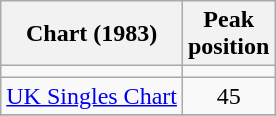<table class="wikitable">
<tr>
<th>Chart (1983)</th>
<th>Peak<br>position</th>
</tr>
<tr>
<td></td>
</tr>
<tr>
<td><a href='#'>UK Singles Chart</a></td>
<td align="center">45</td>
</tr>
<tr>
</tr>
</table>
